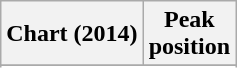<table class="wikitable sortable plainrowheaders">
<tr>
<th>Chart (2014)</th>
<th>Peak<br>position</th>
</tr>
<tr>
</tr>
<tr>
</tr>
<tr>
</tr>
<tr>
</tr>
<tr>
</tr>
<tr>
</tr>
<tr>
</tr>
</table>
